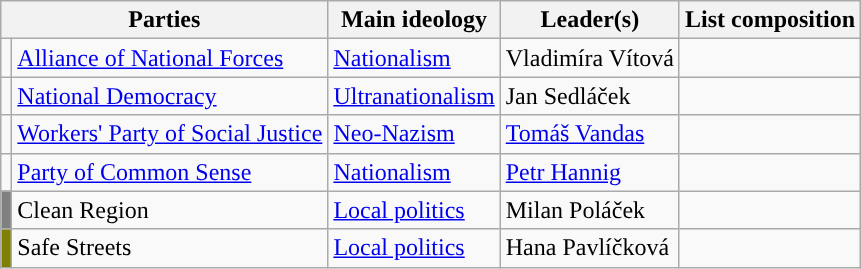<table class="wikitable" style="font-size:100%">
<tr>
<th colspan="2">Parties</th>
<th>Main ideology</th>
<th>Leader(s)</th>
<th>List composition</th>
</tr>
<tr>
<td></td>
<td><a href='#'>Alliance of National Forces</a></td>
<td><a href='#'>Nationalism</a></td>
<td>Vladimíra Vítová</td>
<td></td>
</tr>
<tr>
<td></td>
<td><a href='#'>National Democracy</a></td>
<td><a href='#'>Ultranationalism</a></td>
<td>Jan Sedláček</td>
<td></td>
</tr>
<tr>
<td></td>
<td><a href='#'>Workers' Party of Social Justice</a></td>
<td><a href='#'>Neo-Nazism</a></td>
<td><a href='#'>Tomáš Vandas</a></td>
<td></td>
</tr>
<tr>
<td></td>
<td><a href='#'>Party of Common Sense</a></td>
<td><a href='#'>Nationalism</a></td>
<td><a href='#'>Petr Hannig</a></td>
<td></td>
</tr>
<tr>
<td bgcolor="grey"></td>
<td>Clean Region</td>
<td><a href='#'>Local politics</a></td>
<td>Milan Poláček</td>
<td></td>
</tr>
<tr>
<td bgcolor="olive"></td>
<td>Safe Streets</td>
<td><a href='#'>Local politics</a></td>
<td>Hana Pavlíčková</td>
<td></td>
</tr>
</table>
